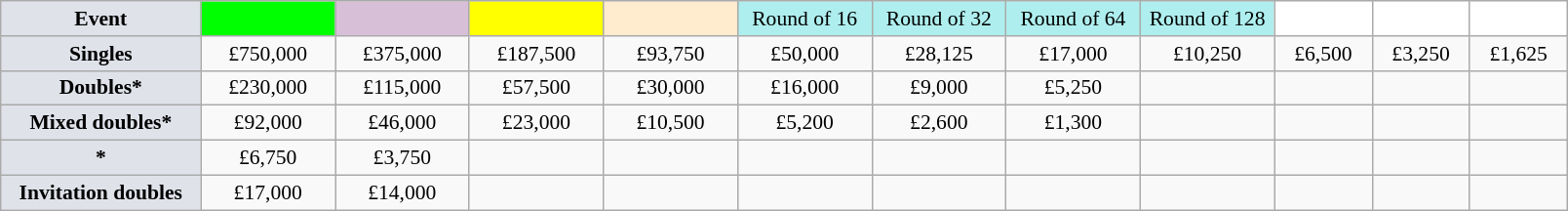<table class=wikitable style="font-size:90%;text-align:center">
<tr>
<td style="width:130px; background:#dfe2e9;"><strong>Event</strong></td>
<td style="width:85px; background:lime;"><strong></strong></td>
<td style="width:85px; background:thistle;"></td>
<td style="width:85px; background:#ff0;"></td>
<td style="width:85px; background:#ffebcd;"></td>
<td style="width:85px; background:#afeeee;">Round of 16</td>
<td style="width:85px; background:#afeeee;">Round of 32</td>
<td style="width:85px; background:#afeeee;">Round of 64</td>
<td style="width:85px; background:#afeeee;">Round of 128</td>
<td style="width:60px; background:#ffffff;"></td>
<td style="width:60px; background:#ffffff;"></td>
<td style="width:60px; background:#ffffff;"></td>
</tr>
<tr>
<td style="background:#dfe2e9;"><strong>Singles</strong></td>
<td>£750,000</td>
<td>£375,000</td>
<td>£187,500</td>
<td>£93,750</td>
<td>£50,000</td>
<td>£28,125</td>
<td>£17,000</td>
<td>£10,250</td>
<td>£6,500</td>
<td>£3,250</td>
<td>£1,625</td>
</tr>
<tr>
<td style="background:#dfe2e9;"><strong>Doubles*</strong></td>
<td>£230,000</td>
<td>£115,000</td>
<td>£57,500</td>
<td>£30,000</td>
<td>£16,000</td>
<td>£9,000</td>
<td>£5,250</td>
<td></td>
<td></td>
<td></td>
<td></td>
</tr>
<tr>
<td style="background:#dfe2e9;"><strong>Mixed doubles*</strong></td>
<td>£92,000</td>
<td>£46,000</td>
<td>£23,000</td>
<td>£10,500</td>
<td>£5,200</td>
<td>£2,600</td>
<td>£1,300</td>
<td></td>
<td></td>
<td></td>
<td></td>
</tr>
<tr>
<td style="background:#dfe2e9;"><strong>*</strong></td>
<td>£6,750</td>
<td>£3,750</td>
<td></td>
<td></td>
<td></td>
<td></td>
<td></td>
<td></td>
<td></td>
<td></td>
<td></td>
</tr>
<tr>
<td style="background:#dfe2e9;"><strong>Invitation doubles</strong></td>
<td>£17,000</td>
<td>£14,000</td>
<td></td>
<td></td>
<td></td>
<td></td>
<td></td>
<td></td>
<td></td>
<td></td>
<td></td>
</tr>
</table>
